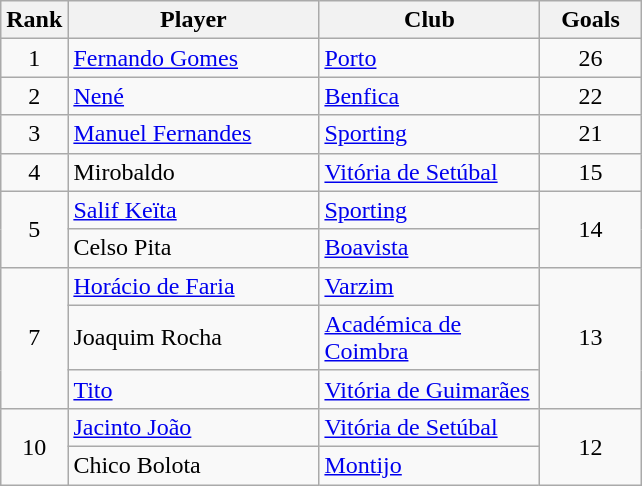<table class="wikitable" style="margin-right: 0;">
<tr text-align:center;">
<th style="width:35px;">Rank</th>
<th style="width:160px;">Player</th>
<th style="width:140px;">Club</th>
<th style="width:60px;">Goals</th>
</tr>
<tr>
<td style="text-align:center;">1</td>
<td> <a href='#'>Fernando Gomes</a></td>
<td><a href='#'>Porto</a></td>
<td style="text-align:center;">26</td>
</tr>
<tr>
<td style="text-align:center;">2</td>
<td> <a href='#'>Nené</a></td>
<td><a href='#'>Benfica</a></td>
<td style="text-align:center;">22</td>
</tr>
<tr>
<td style="text-align:center;">3</td>
<td> <a href='#'>Manuel Fernandes</a></td>
<td><a href='#'>Sporting</a></td>
<td style="text-align:center;">21</td>
</tr>
<tr>
<td style="text-align:center;">4</td>
<td> Mirobaldo</td>
<td><a href='#'>Vitória de Setúbal</a></td>
<td style="text-align:center;">15</td>
</tr>
<tr>
<td rowspan="2" style="text-align:center;">5</td>
<td> <a href='#'>Salif Keïta</a></td>
<td><a href='#'>Sporting</a></td>
<td rowspan="2" style="text-align:center;">14</td>
</tr>
<tr>
<td> Celso Pita</td>
<td><a href='#'>Boavista</a></td>
</tr>
<tr>
<td rowspan="3" style="text-align:center;">7</td>
<td> <a href='#'>Horácio de Faria</a></td>
<td><a href='#'>Varzim</a></td>
<td rowspan="3" style="text-align:center;">13</td>
</tr>
<tr>
<td> Joaquim Rocha</td>
<td><a href='#'>Académica de Coimbra</a></td>
</tr>
<tr>
<td> <a href='#'>Tito</a></td>
<td><a href='#'>Vitória de Guimarães</a></td>
</tr>
<tr>
<td rowspan="2" style="text-align:center;">10</td>
<td> <a href='#'>Jacinto João</a></td>
<td><a href='#'>Vitória de Setúbal</a></td>
<td rowspan="2" style="text-align:center;">12</td>
</tr>
<tr>
<td> Chico Bolota</td>
<td><a href='#'>Montijo</a></td>
</tr>
</table>
